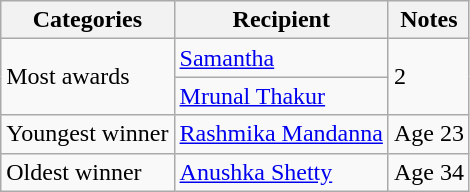<table class="wikitable">
<tr>
<th>Categories</th>
<th>Recipient</th>
<th>Notes</th>
</tr>
<tr>
<td rowspan="2">Most awards</td>
<td><a href='#'>Samantha</a></td>
<td rowspan="2">2</td>
</tr>
<tr>
<td><a href='#'>Mrunal Thakur</a></td>
</tr>
<tr>
<td>Youngest winner</td>
<td><a href='#'>Rashmika Mandanna</a></td>
<td>Age 23</td>
</tr>
<tr>
<td>Oldest winner</td>
<td><a href='#'>Anushka Shetty</a></td>
<td>Age 34</td>
</tr>
</table>
